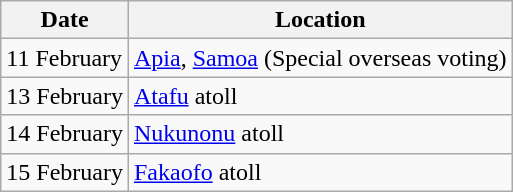<table class="wikitable">
<tr>
<th>Date</th>
<th>Location</th>
</tr>
<tr>
<td>11 February</td>
<td><a href='#'>Apia</a>, <a href='#'>Samoa</a> (Special overseas voting)</td>
</tr>
<tr>
<td>13 February</td>
<td><a href='#'>Atafu</a> atoll</td>
</tr>
<tr>
<td>14 February</td>
<td><a href='#'>Nukunonu</a> atoll</td>
</tr>
<tr>
<td>15 February</td>
<td><a href='#'>Fakaofo</a> atoll</td>
</tr>
</table>
